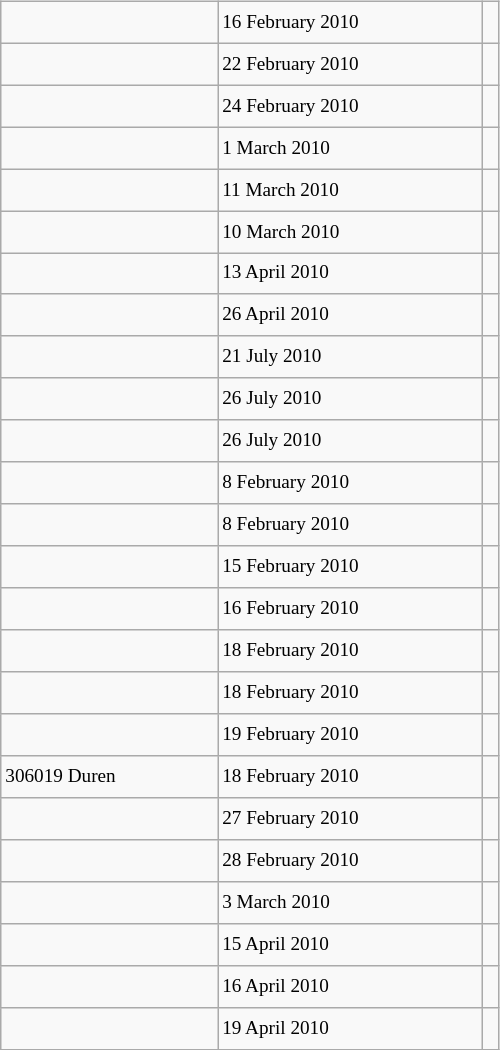<table class="wikitable" style="font-size: 80%; float: left; width: 26em; margin-right: 1em; height: 700px">
<tr>
<td></td>
<td>16 February 2010</td>
<td></td>
</tr>
<tr>
<td></td>
<td>22 February 2010</td>
<td></td>
</tr>
<tr>
<td></td>
<td>24 February 2010</td>
<td></td>
</tr>
<tr>
<td></td>
<td>1 March 2010</td>
<td></td>
</tr>
<tr>
<td></td>
<td>11 March 2010</td>
<td></td>
</tr>
<tr>
<td></td>
<td>10 March 2010</td>
<td></td>
</tr>
<tr>
<td></td>
<td>13 April 2010</td>
<td></td>
</tr>
<tr>
<td></td>
<td>26 April 2010</td>
<td></td>
</tr>
<tr>
<td></td>
<td>21 July 2010</td>
<td></td>
</tr>
<tr>
<td></td>
<td>26 July 2010</td>
<td></td>
</tr>
<tr>
<td></td>
<td>26 July 2010</td>
<td></td>
</tr>
<tr>
<td></td>
<td>8 February 2010</td>
<td></td>
</tr>
<tr>
<td></td>
<td>8 February 2010</td>
<td></td>
</tr>
<tr>
<td></td>
<td>15 February 2010</td>
<td></td>
</tr>
<tr>
<td></td>
<td>16 February 2010</td>
<td></td>
</tr>
<tr>
<td></td>
<td>18 February 2010</td>
<td></td>
</tr>
<tr>
<td></td>
<td>18 February 2010</td>
<td></td>
</tr>
<tr>
<td></td>
<td>19 February 2010</td>
<td></td>
</tr>
<tr>
<td>306019 Duren</td>
<td>18 February 2010</td>
<td></td>
</tr>
<tr>
<td></td>
<td>27 February 2010</td>
<td></td>
</tr>
<tr>
<td></td>
<td>28 February 2010</td>
<td></td>
</tr>
<tr>
<td></td>
<td>3 March 2010</td>
<td></td>
</tr>
<tr>
<td></td>
<td>15 April 2010</td>
<td></td>
</tr>
<tr>
<td></td>
<td>16 April 2010</td>
<td></td>
</tr>
<tr>
<td></td>
<td>19 April 2010</td>
<td></td>
</tr>
</table>
